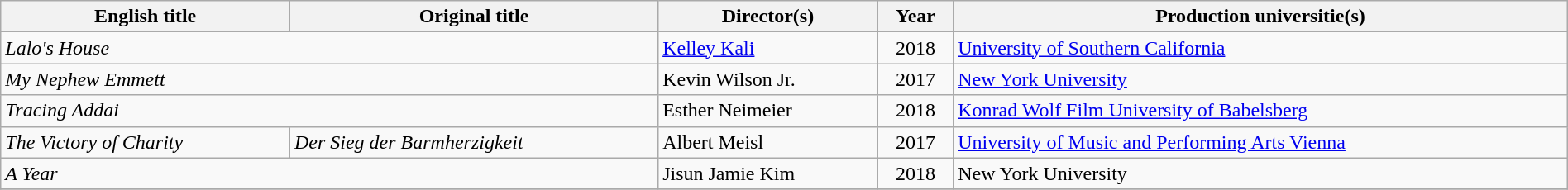<table class="sortable wikitable" style="width:100%; margin-bottom:4px" cellpadding="5">
<tr>
<th scope="col">English title</th>
<th scope="col">Original title</th>
<th scope="col">Director(s)</th>
<th scope="col">Year</th>
<th scope="col">Production universitie(s)</th>
</tr>
<tr>
<td colspan="2"><em>Lalo's House</em></td>
<td><a href='#'>Kelley Kali</a></td>
<td align="center">2018</td>
<td><a href='#'>University of Southern California</a></td>
</tr>
<tr>
<td colspan="2"><em>My Nephew Emmett</em></td>
<td>Kevin Wilson Jr.</td>
<td align="center">2017</td>
<td><a href='#'>New York University</a></td>
</tr>
<tr>
<td colspan="2"><em>Tracing Addai</em></td>
<td>Esther Neimeier</td>
<td align="center">2018</td>
<td><a href='#'>Konrad Wolf Film University of Babelsberg</a></td>
</tr>
<tr>
<td><em>The Victory of Charity</em></td>
<td><em>Der Sieg der Barmherzigkeit</em></td>
<td>Albert Meisl</td>
<td align="center">2017</td>
<td><a href='#'>University of Music and Performing Arts Vienna</a></td>
</tr>
<tr>
<td colspan="2"><em>A Year</em></td>
<td>Jisun Jamie Kim</td>
<td align="center">2018</td>
<td>New York University</td>
</tr>
<tr>
</tr>
</table>
